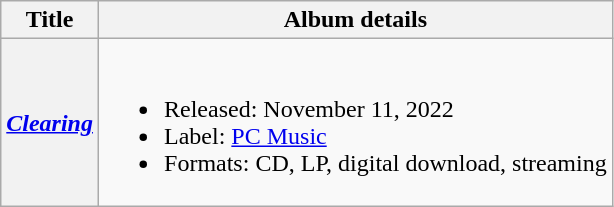<table class="wikitable plainrowheaders">
<tr>
<th scope="col">Title</th>
<th scope="col">Album details</th>
</tr>
<tr>
<th scope="row"><em><a href='#'>Clearing</a></em></th>
<td><br><ul><li>Released: November 11, 2022</li><li>Label: <a href='#'>PC Music</a></li><li>Formats: CD, LP, digital download, streaming</li></ul></td>
</tr>
</table>
